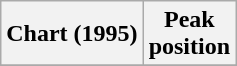<table class="wikitable sortable">
<tr>
<th>Chart (1995)</th>
<th>Peak<br>position</th>
</tr>
<tr>
</tr>
</table>
